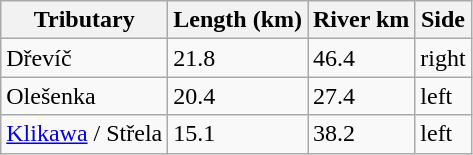<table class="wikitable">
<tr>
<th>Tributary</th>
<th>Length (km)</th>
<th>River km</th>
<th>Side</th>
</tr>
<tr>
<td>Dřevíč</td>
<td>21.8</td>
<td>46.4</td>
<td>right</td>
</tr>
<tr>
<td>Olešenka</td>
<td>20.4</td>
<td>27.4</td>
<td>left</td>
</tr>
<tr>
<td><a href='#'>Klikawa</a> / Střela</td>
<td>15.1</td>
<td>38.2</td>
<td>left</td>
</tr>
</table>
